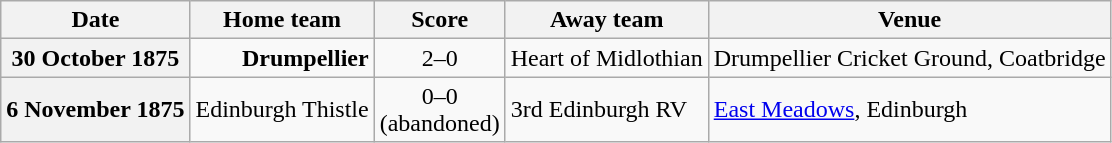<table class="wikitable football-result-list" style="max-width: 80em; text-align: center">
<tr>
<th scope="col">Date</th>
<th scope="col">Home team</th>
<th scope="col">Score</th>
<th scope="col">Away team</th>
<th scope="col">Venue</th>
</tr>
<tr>
<th scope="row">30 October 1875</th>
<td align=right><strong>Drumpellier</strong></td>
<td>2–0</td>
<td align=left>Heart of Midlothian</td>
<td align=left>Drumpellier Cricket Ground, Coatbridge</td>
</tr>
<tr>
<th scope="row">6 November 1875</th>
<td align=right>Edinburgh Thistle</td>
<td>0–0<br>(abandoned)</td>
<td align=left>3rd Edinburgh RV</td>
<td align=left><a href='#'>East Meadows</a>, Edinburgh</td>
</tr>
</table>
